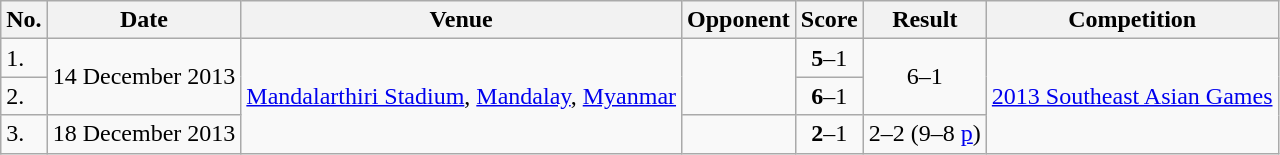<table class="wikitable">
<tr>
<th>No.</th>
<th>Date</th>
<th>Venue</th>
<th>Opponent</th>
<th>Score</th>
<th>Result</th>
<th>Competition</th>
</tr>
<tr>
<td>1.</td>
<td rowspan="2">14 December 2013</td>
<td rowspan="3"><a href='#'>Mandalarthiri Stadium</a>, <a href='#'>Mandalay</a>, <a href='#'>Myanmar</a></td>
<td rowspan="2"></td>
<td align=center><strong>5</strong>–1</td>
<td rowspan="2" align=center>6–1</td>
<td rowspan="3"><a href='#'>2013 Southeast Asian Games</a></td>
</tr>
<tr>
<td>2.</td>
<td align=center><strong>6</strong>–1</td>
</tr>
<tr>
<td>3.</td>
<td>18 December 2013</td>
<td></td>
<td align=center><strong>2</strong>–1</td>
<td align=center>2–2  (9–8 <a href='#'>p</a>)</td>
</tr>
</table>
